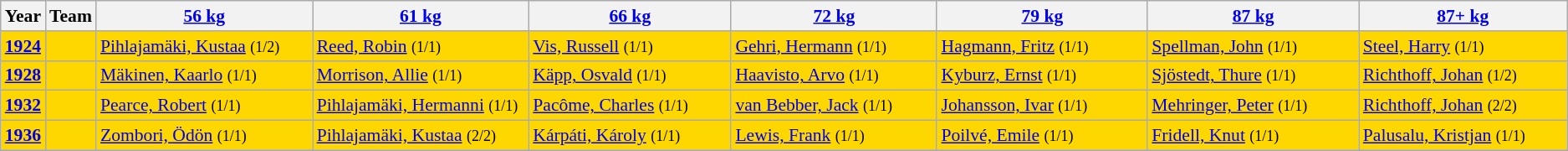<table class="wikitable sortable"  style="font-size: 90%">
<tr>
<th>Year</th>
<th>Team</th>
<th width=250><a href='#'>56 kg</a></th>
<th width=250><a href='#'>61 kg</a></th>
<th width=250><a href='#'>66 kg</a></th>
<th width=250><a href='#'>72 kg</a></th>
<th width=250><a href='#'>79 kg</a></th>
<th width=250><a href='#'>87 kg</a></th>
<th width=250><a href='#'>87+ kg</a></th>
</tr>
<tr>
<td bgcolor="GOLD"><strong><a href='#'>1924</a></strong></td>
<td bgcolor="GOLD"></td>
<td bgcolor="GOLD"> <a href='#'>Pihlajamäki, Kustaa</a> <small>(1/2)</small></td>
<td bgcolor="GOLD"> <a href='#'>Reed, Robin</a> <small>(1/1)</small></td>
<td bgcolor="GOLD"> <a href='#'>Vis, Russell</a> <small>(1/1)</small></td>
<td bgcolor="GOLD"> <a href='#'>Gehri, Hermann</a> <small>(1/1)</small></td>
<td bgcolor="GOLD"> <a href='#'>Hagmann, Fritz</a> <small>(1/1)</small></td>
<td bgcolor="GOLD"> <a href='#'>Spellman, John</a> <small>(1/1)</small></td>
<td bgcolor="GOLD"> <a href='#'>Steel, Harry</a> <small>(1/1)</small></td>
</tr>
<tr>
<td bgcolor="GOLD"><strong><a href='#'>1928</a></strong></td>
<td bgcolor="GOLD"></td>
<td bgcolor="GOLD"> <a href='#'>Mäkinen, Kaarlo</a> <small>(1/1)</small></td>
<td bgcolor="GOLD"> <a href='#'>Morrison, Allie</a> <small>(1/1)</small></td>
<td bgcolor="GOLD"> <a href='#'>Käpp, Osvald</a> <small>(1/1)</small></td>
<td bgcolor="GOLD"> <a href='#'>Haavisto, Arvo</a> <small>(1/1)</small></td>
<td bgcolor="GOLD"> <a href='#'>Kyburz, Ernst</a> <small>(1/1)</small></td>
<td bgcolor="GOLD"> <a href='#'>Sjöstedt, Thure</a> <small>(1/1)</small></td>
<td bgcolor="GOLD"> <a href='#'>Richthoff, Johan</a> <small>(1/2)</small></td>
</tr>
<tr>
<td bgcolor="GOLD"><strong><a href='#'>1932</a></strong></td>
<td bgcolor="GOLD"></td>
<td bgcolor="GOLD"> <a href='#'>Pearce, Robert</a> <small>(1/1)</small></td>
<td bgcolor="GOLD"> <a href='#'>Pihlajamäki, Hermanni</a> <small>(1/1)</small></td>
<td bgcolor="GOLD"> <a href='#'>Pacôme, Charles</a> <small>(1/1)</small></td>
<td bgcolor="GOLD"> <a href='#'>van Bebber, Jack</a> <small>(1/1)</small></td>
<td bgcolor="GOLD"> <a href='#'>Johansson, Ivar</a> <small>(1/1)</small></td>
<td bgcolor="GOLD"> <a href='#'>Mehringer, Peter</a> <small>(1/1)</small></td>
<td bgcolor="GOLD"> <a href='#'>Richthoff, Johan</a> <small>(2/2)</small></td>
</tr>
<tr>
<td bgcolor="GOLD"><strong><a href='#'>1936</a></strong></td>
<td bgcolor="GOLD"></td>
<td bgcolor="GOLD"> <a href='#'>Zombori, Ödön</a> <small>(1/1)</small></td>
<td bgcolor="GOLD"> <a href='#'>Pihlajamäki, Kustaa</a> <small>(2/2)</small></td>
<td bgcolor="GOLD"> <a href='#'>Kárpáti, Károly</a> <small>(1/1)</small></td>
<td bgcolor="GOLD"> <a href='#'>Lewis, Frank</a> <small>(1/1)</small></td>
<td bgcolor="GOLD"> <a href='#'>Poilvé, Emile</a> <small>(1/1)</small></td>
<td bgcolor="GOLD"> <a href='#'>Fridell, Knut</a> <small>(1/1)</small></td>
<td bgcolor="GOLD"> <a href='#'>Palusalu, Kristjan</a> <small>(1/1)</small></td>
</tr>
<tr>
</tr>
</table>
